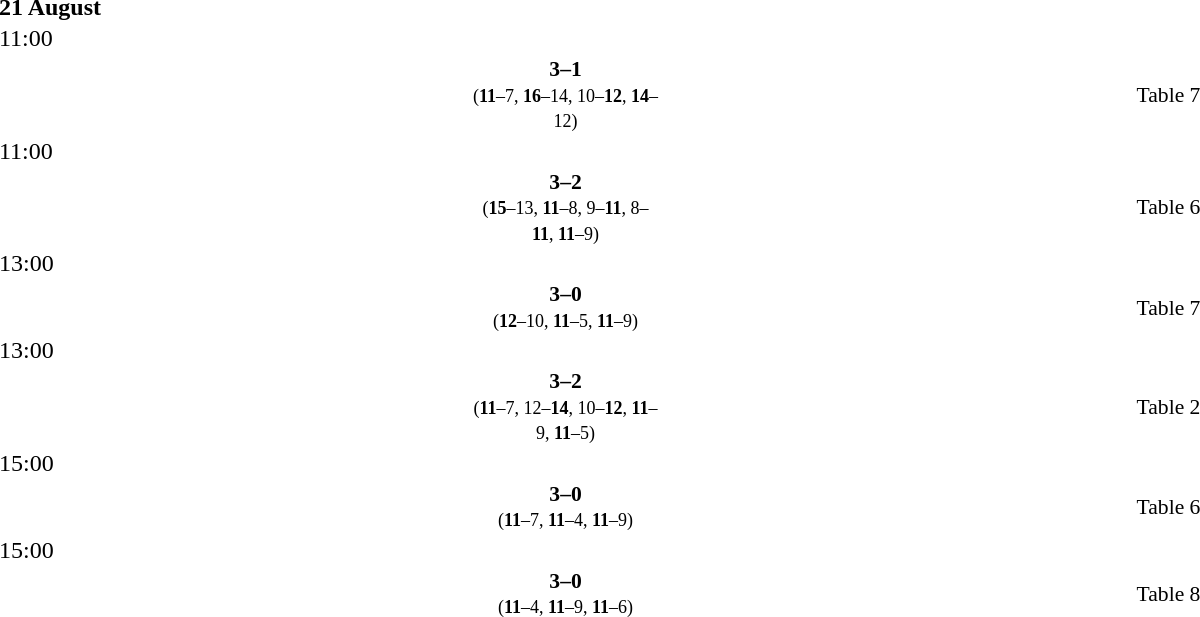<table style="width:100%;" cellspacing="1">
<tr>
<th width=25%></th>
<th width=10%></th>
<th width=25%></th>
</tr>
<tr>
<td><strong>21 August</strong></td>
</tr>
<tr>
<td>11:00</td>
</tr>
<tr style=font-size:90%>
<td align=right><strong></strong></td>
<td align=center><strong> 3–1 </strong><br><small>(<strong>11</strong>–7, <strong>16</strong>–14, 10–<strong>12</strong>, <strong>14</strong>–12)</small></td>
<td></td>
<td>Table 7</td>
</tr>
<tr>
<td>11:00</td>
</tr>
<tr style=font-size:90%>
<td align=right><strong></strong></td>
<td align=center><strong> 3–2 </strong><br><small>(<strong>15</strong>–13, <strong>11</strong>–8, 9–<strong>11</strong>, 8–<strong>11</strong>, <strong>11</strong>–9)</small></td>
<td></td>
<td>Table 6</td>
</tr>
<tr>
<td>13:00</td>
</tr>
<tr style=font-size:90%>
<td align=right><strong></strong></td>
<td align=center><strong> 3–0 </strong><br><small>(<strong>12</strong>–10, <strong>11</strong>–5, <strong>11</strong>–9)</small></td>
<td></td>
<td>Table 7</td>
</tr>
<tr>
<td>13:00</td>
</tr>
<tr style=font-size:90%>
<td align=right><strong></strong></td>
<td align=center><strong> 3–2 </strong><br><small>(<strong>11</strong>–7, 12–<strong>14</strong>, 10–<strong>12</strong>, <strong>11</strong>–9, <strong>11</strong>–5)</small></td>
<td></td>
<td>Table 2</td>
</tr>
<tr>
<td>15:00</td>
</tr>
<tr style=font-size:90%>
<td align=right><strong></strong></td>
<td align=center><strong> 3–0 </strong><br><small>(<strong>11</strong>–7, <strong>11</strong>–4, <strong>11</strong>–9)</small></td>
<td></td>
<td>Table 6</td>
</tr>
<tr>
<td>15:00</td>
</tr>
<tr style=font-size:90%>
<td align=right><strong></strong></td>
<td align=center><strong> 3–0 </strong><br><small>(<strong>11</strong>–4, <strong>11</strong>–9, <strong>11</strong>–6)</small></td>
<td></td>
<td>Table 8</td>
</tr>
</table>
